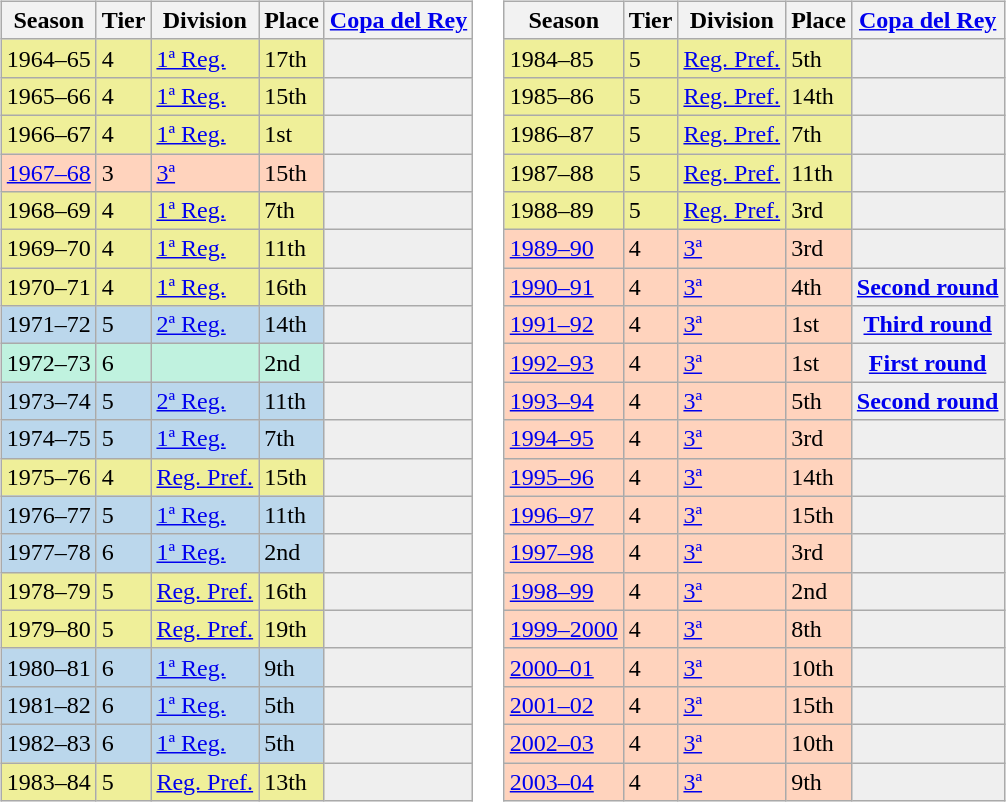<table>
<tr>
<td valign="top" width=0%><br><table class="wikitable">
<tr style="background:#f0f6fa;">
<th>Season</th>
<th>Tier</th>
<th>Division</th>
<th>Place</th>
<th><a href='#'>Copa del Rey</a></th>
</tr>
<tr>
<td style="background:#EFEF99;">1964–65</td>
<td style="background:#EFEF99;">4</td>
<td style="background:#EFEF99;"><a href='#'>1ª Reg.</a></td>
<td style="background:#EFEF99;">17th</td>
<th style="background:#efefef;"></th>
</tr>
<tr>
<td style="background:#EFEF99;">1965–66</td>
<td style="background:#EFEF99;">4</td>
<td style="background:#EFEF99;"><a href='#'>1ª Reg.</a></td>
<td style="background:#EFEF99;">15th</td>
<th style="background:#efefef;"></th>
</tr>
<tr>
<td style="background:#EFEF99;">1966–67</td>
<td style="background:#EFEF99;">4</td>
<td style="background:#EFEF99;"><a href='#'>1ª Reg.</a></td>
<td style="background:#EFEF99;">1st</td>
<th style="background:#efefef;"></th>
</tr>
<tr>
<td style="background:#FFD3BD;"><a href='#'>1967–68</a></td>
<td style="background:#FFD3BD;">3</td>
<td style="background:#FFD3BD;"><a href='#'>3ª</a></td>
<td style="background:#FFD3BD;">15th</td>
<th style="background:#efefef;"></th>
</tr>
<tr>
<td style="background:#EFEF99;">1968–69</td>
<td style="background:#EFEF99;">4</td>
<td style="background:#EFEF99;"><a href='#'>1ª Reg.</a></td>
<td style="background:#EFEF99;">7th</td>
<th style="background:#efefef;"></th>
</tr>
<tr>
<td style="background:#EFEF99;">1969–70</td>
<td style="background:#EFEF99;">4</td>
<td style="background:#EFEF99;"><a href='#'>1ª Reg.</a></td>
<td style="background:#EFEF99;">11th</td>
<th style="background:#efefef;"></th>
</tr>
<tr>
<td style="background:#EFEF99;">1970–71</td>
<td style="background:#EFEF99;">4</td>
<td style="background:#EFEF99;"><a href='#'>1ª Reg.</a></td>
<td style="background:#EFEF99;">16th</td>
<th style="background:#efefef;"></th>
</tr>
<tr>
<td style="background:#BBD7EC;">1971–72</td>
<td style="background:#BBD7EC;">5</td>
<td style="background:#BBD7EC;"><a href='#'>2ª Reg.</a></td>
<td style="background:#BBD7EC;">14th</td>
<th style="background:#efefef;"></th>
</tr>
<tr>
<td style="background:#C0F2DF;">1972–73</td>
<td style="background:#C0F2DF;">6</td>
<td style="background:#C0F2DF;"></td>
<td style="background:#C0F2DF;">2nd</td>
<th style="background:#efefef;"></th>
</tr>
<tr>
<td style="background:#BBD7EC;">1973–74</td>
<td style="background:#BBD7EC;">5</td>
<td style="background:#BBD7EC;"><a href='#'>2ª Reg.</a></td>
<td style="background:#BBD7EC;">11th</td>
<th style="background:#efefef;"></th>
</tr>
<tr>
<td style="background:#BBD7EC;">1974–75</td>
<td style="background:#BBD7EC;">5</td>
<td style="background:#BBD7EC;"><a href='#'>1ª Reg.</a></td>
<td style="background:#BBD7EC;">7th</td>
<th style="background:#efefef;"></th>
</tr>
<tr>
<td style="background:#EFEF99;">1975–76</td>
<td style="background:#EFEF99;">4</td>
<td style="background:#EFEF99;"><a href='#'>Reg. Pref.</a></td>
<td style="background:#EFEF99;">15th</td>
<th style="background:#efefef;"></th>
</tr>
<tr>
<td style="background:#BBD7EC;">1976–77</td>
<td style="background:#BBD7EC;">5</td>
<td style="background:#BBD7EC;"><a href='#'>1ª Reg.</a></td>
<td style="background:#BBD7EC;">11th</td>
<th style="background:#efefef;"></th>
</tr>
<tr>
<td style="background:#BBD7EC;">1977–78</td>
<td style="background:#BBD7EC;">6</td>
<td style="background:#BBD7EC;"><a href='#'>1ª Reg.</a></td>
<td style="background:#BBD7EC;">2nd</td>
<th style="background:#efefef;"></th>
</tr>
<tr>
<td style="background:#EFEF99;">1978–79</td>
<td style="background:#EFEF99;">5</td>
<td style="background:#EFEF99;"><a href='#'>Reg. Pref.</a></td>
<td style="background:#EFEF99;">16th</td>
<th style="background:#efefef;"></th>
</tr>
<tr>
<td style="background:#EFEF99;">1979–80</td>
<td style="background:#EFEF99;">5</td>
<td style="background:#EFEF99;"><a href='#'>Reg. Pref.</a></td>
<td style="background:#EFEF99;">19th</td>
<th style="background:#efefef;"></th>
</tr>
<tr>
<td style="background:#BBD7EC;">1980–81</td>
<td style="background:#BBD7EC;">6</td>
<td style="background:#BBD7EC;"><a href='#'>1ª Reg.</a></td>
<td style="background:#BBD7EC;">9th</td>
<th style="background:#efefef;"></th>
</tr>
<tr>
<td style="background:#BBD7EC;">1981–82</td>
<td style="background:#BBD7EC;">6</td>
<td style="background:#BBD7EC;"><a href='#'>1ª Reg.</a></td>
<td style="background:#BBD7EC;">5th</td>
<th style="background:#efefef;"></th>
</tr>
<tr>
<td style="background:#BBD7EC;">1982–83</td>
<td style="background:#BBD7EC;">6</td>
<td style="background:#BBD7EC;"><a href='#'>1ª Reg.</a></td>
<td style="background:#BBD7EC;">5th</td>
<th style="background:#efefef;"></th>
</tr>
<tr>
<td style="background:#EFEF99;">1983–84</td>
<td style="background:#EFEF99;">5</td>
<td style="background:#EFEF99;"><a href='#'>Reg. Pref.</a></td>
<td style="background:#EFEF99;">13th</td>
<th style="background:#efefef;"></th>
</tr>
</table>
</td>
<td valign="top" width=0%><br><table class="wikitable">
<tr style="background:#f0f6fa;">
<th>Season</th>
<th>Tier</th>
<th>Division</th>
<th>Place</th>
<th><a href='#'>Copa del Rey</a></th>
</tr>
<tr>
<td style="background:#EFEF99;">1984–85</td>
<td style="background:#EFEF99;">5</td>
<td style="background:#EFEF99;"><a href='#'>Reg. Pref.</a></td>
<td style="background:#EFEF99;">5th</td>
<th style="background:#efefef;"></th>
</tr>
<tr>
<td style="background:#EFEF99;">1985–86</td>
<td style="background:#EFEF99;">5</td>
<td style="background:#EFEF99;"><a href='#'>Reg. Pref.</a></td>
<td style="background:#EFEF99;">14th</td>
<th style="background:#efefef;"></th>
</tr>
<tr>
<td style="background:#EFEF99;">1986–87</td>
<td style="background:#EFEF99;">5</td>
<td style="background:#EFEF99;"><a href='#'>Reg. Pref.</a></td>
<td style="background:#EFEF99;">7th</td>
<th style="background:#efefef;"></th>
</tr>
<tr>
<td style="background:#EFEF99;">1987–88</td>
<td style="background:#EFEF99;">5</td>
<td style="background:#EFEF99;"><a href='#'>Reg. Pref.</a></td>
<td style="background:#EFEF99;">11th</td>
<th style="background:#efefef;"></th>
</tr>
<tr>
<td style="background:#EFEF99;">1988–89</td>
<td style="background:#EFEF99;">5</td>
<td style="background:#EFEF99;"><a href='#'>Reg. Pref.</a></td>
<td style="background:#EFEF99;">3rd</td>
<th style="background:#efefef;"></th>
</tr>
<tr>
<td style="background:#FFD3BD;"><a href='#'>1989–90</a></td>
<td style="background:#FFD3BD;">4</td>
<td style="background:#FFD3BD;"><a href='#'>3ª</a></td>
<td style="background:#FFD3BD;">3rd</td>
<th style="background:#efefef;"></th>
</tr>
<tr>
<td style="background:#FFD3BD;"><a href='#'>1990–91</a></td>
<td style="background:#FFD3BD;">4</td>
<td style="background:#FFD3BD;"><a href='#'>3ª</a></td>
<td style="background:#FFD3BD;">4th</td>
<th style="background:#efefef;"><a href='#'>Second round</a></th>
</tr>
<tr>
<td style="background:#FFD3BD;"><a href='#'>1991–92</a></td>
<td style="background:#FFD3BD;">4</td>
<td style="background:#FFD3BD;"><a href='#'>3ª</a></td>
<td style="background:#FFD3BD;">1st</td>
<th style="background:#efefef;"><a href='#'>Third round</a></th>
</tr>
<tr>
<td style="background:#FFD3BD;"><a href='#'>1992–93</a></td>
<td style="background:#FFD3BD;">4</td>
<td style="background:#FFD3BD;"><a href='#'>3ª</a></td>
<td style="background:#FFD3BD;">1st</td>
<th style="background:#efefef;"><a href='#'>First round</a></th>
</tr>
<tr>
<td style="background:#FFD3BD;"><a href='#'>1993–94</a></td>
<td style="background:#FFD3BD;">4</td>
<td style="background:#FFD3BD;"><a href='#'>3ª</a></td>
<td style="background:#FFD3BD;">5th</td>
<th style="background:#efefef;"><a href='#'>Second round</a></th>
</tr>
<tr>
<td style="background:#FFD3BD;"><a href='#'>1994–95</a></td>
<td style="background:#FFD3BD;">4</td>
<td style="background:#FFD3BD;"><a href='#'>3ª</a></td>
<td style="background:#FFD3BD;">3rd</td>
<th style="background:#efefef;"></th>
</tr>
<tr>
<td style="background:#FFD3BD;"><a href='#'>1995–96</a></td>
<td style="background:#FFD3BD;">4</td>
<td style="background:#FFD3BD;"><a href='#'>3ª</a></td>
<td style="background:#FFD3BD;">14th</td>
<th style="background:#efefef;"></th>
</tr>
<tr>
<td style="background:#FFD3BD;"><a href='#'>1996–97</a></td>
<td style="background:#FFD3BD;">4</td>
<td style="background:#FFD3BD;"><a href='#'>3ª</a></td>
<td style="background:#FFD3BD;">15th</td>
<th style="background:#efefef;"></th>
</tr>
<tr>
<td style="background:#FFD3BD;"><a href='#'>1997–98</a></td>
<td style="background:#FFD3BD;">4</td>
<td style="background:#FFD3BD;"><a href='#'>3ª</a></td>
<td style="background:#FFD3BD;">3rd</td>
<th style="background:#efefef;"></th>
</tr>
<tr>
<td style="background:#FFD3BD;"><a href='#'>1998–99</a></td>
<td style="background:#FFD3BD;">4</td>
<td style="background:#FFD3BD;"><a href='#'>3ª</a></td>
<td style="background:#FFD3BD;">2nd</td>
<th style="background:#efefef;"></th>
</tr>
<tr>
<td style="background:#FFD3BD;"><a href='#'>1999–2000</a></td>
<td style="background:#FFD3BD;">4</td>
<td style="background:#FFD3BD;"><a href='#'>3ª</a></td>
<td style="background:#FFD3BD;">8th</td>
<th style="background:#efefef;"></th>
</tr>
<tr>
<td style="background:#FFD3BD;"><a href='#'>2000–01</a></td>
<td style="background:#FFD3BD;">4</td>
<td style="background:#FFD3BD;"><a href='#'>3ª</a></td>
<td style="background:#FFD3BD;">10th</td>
<th style="background:#efefef;"></th>
</tr>
<tr>
<td style="background:#FFD3BD;"><a href='#'>2001–02</a></td>
<td style="background:#FFD3BD;">4</td>
<td style="background:#FFD3BD;"><a href='#'>3ª</a></td>
<td style="background:#FFD3BD;">15th</td>
<th style="background:#efefef;"></th>
</tr>
<tr>
<td style="background:#FFD3BD;"><a href='#'>2002–03</a></td>
<td style="background:#FFD3BD;">4</td>
<td style="background:#FFD3BD;"><a href='#'>3ª</a></td>
<td style="background:#FFD3BD;">10th</td>
<th style="background:#efefef;"></th>
</tr>
<tr>
<td style="background:#FFD3BD;"><a href='#'>2003–04</a></td>
<td style="background:#FFD3BD;">4</td>
<td style="background:#FFD3BD;"><a href='#'>3ª</a></td>
<td style="background:#FFD3BD;">9th</td>
<th style="background:#efefef;"></th>
</tr>
</table>
</td>
</tr>
</table>
